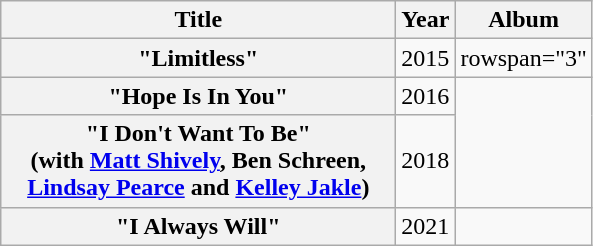<table class="wikitable plainrowheaders" style="text-align:center">
<tr>
<th scope="col" style="width:16em;">Title</th>
<th scope="col">Year</th>
<th scope="col">Album</th>
</tr>
<tr>
<th scope="row">"Limitless"</th>
<td>2015</td>
<td>rowspan="3" </td>
</tr>
<tr>
<th scope="row">"Hope Is In You"</th>
<td>2016</td>
</tr>
<tr>
<th scope="row">"I Don't Want To Be"<br>(with <a href='#'>Matt Shively</a>, Ben Schreen, <a href='#'>Lindsay Pearce</a> and <a href='#'>Kelley Jakle</a>)</th>
<td>2018</td>
</tr>
<tr>
<th scope="row">"I Always Will"</th>
<td>2021</td>
<td></td>
</tr>
</table>
